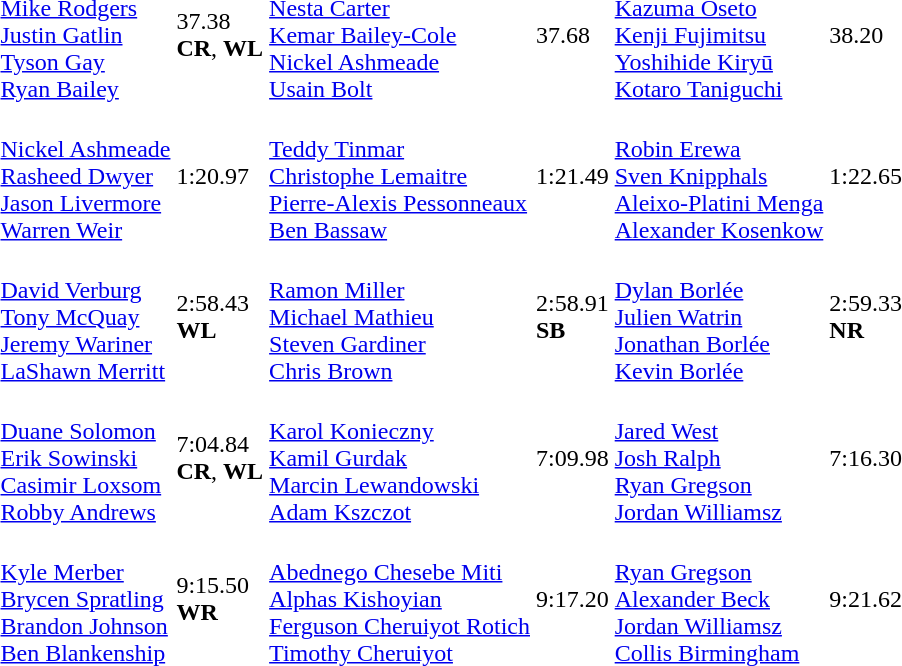<table>
<tr>
<td></td>
<td><br><a href='#'>Mike Rodgers</a><br><a href='#'>Justin Gatlin</a><br><a href='#'>Tyson Gay</a><br><a href='#'>Ryan Bailey</a></td>
<td>37.38<br><strong>CR</strong>, <strong>WL</strong></td>
<td><br><a href='#'>Nesta Carter</a><br><a href='#'>Kemar Bailey-Cole</a><br><a href='#'>Nickel Ashmeade</a><br><a href='#'>Usain Bolt</a></td>
<td>37.68</td>
<td><br><a href='#'>Kazuma Oseto</a><br><a href='#'>Kenji Fujimitsu</a><br><a href='#'>Yoshihide Kiryū</a><br><a href='#'>Kotaro Taniguchi</a></td>
<td>38.20</td>
</tr>
<tr>
<td></td>
<td><br><a href='#'>Nickel Ashmeade</a><br><a href='#'>Rasheed Dwyer</a><br><a href='#'>Jason Livermore</a><br><a href='#'>Warren Weir</a></td>
<td>1:20.97</td>
<td><br><a href='#'>Teddy Tinmar</a><br><a href='#'>Christophe Lemaitre</a><br><a href='#'>Pierre-Alexis Pessonneaux</a><br><a href='#'>Ben Bassaw</a></td>
<td>1:21.49</td>
<td><br><a href='#'>Robin Erewa</a><br><a href='#'>Sven Knipphals</a><br><a href='#'>Aleixo-Platini Menga</a><br><a href='#'>Alexander Kosenkow</a></td>
<td>1:22.65</td>
</tr>
<tr>
<td></td>
<td><br><a href='#'>David Verburg</a><br><a href='#'>Tony McQuay</a><br><a href='#'>Jeremy Wariner</a><br><a href='#'>LaShawn Merritt</a></td>
<td>2:58.43<br><strong>WL</strong></td>
<td><br><a href='#'>Ramon Miller</a><br><a href='#'>Michael Mathieu</a><br><a href='#'>Steven Gardiner</a><br><a href='#'>Chris Brown</a></td>
<td>2:58.91<br><strong>SB</strong></td>
<td><br><a href='#'>Dylan Borlée</a><br><a href='#'>Julien Watrin</a><br><a href='#'>Jonathan Borlée</a><br><a href='#'>Kevin Borlée</a></td>
<td>2:59.33<br><strong>NR</strong></td>
</tr>
<tr>
<td></td>
<td><br><a href='#'>Duane Solomon</a><br><a href='#'>Erik Sowinski</a><br><a href='#'>Casimir Loxsom</a><br><a href='#'>Robby Andrews</a></td>
<td>7:04.84<br><strong>CR</strong>, <strong>WL</strong></td>
<td><br><a href='#'>Karol Konieczny</a><br><a href='#'>Kamil Gurdak</a><br><a href='#'>Marcin Lewandowski</a><br><a href='#'>Adam Kszczot</a></td>
<td>7:09.98</td>
<td><br><a href='#'>Jared West</a><br><a href='#'>Josh Ralph</a><br><a href='#'>Ryan Gregson</a><br><a href='#'>Jordan Williamsz</a></td>
<td>7:16.30</td>
</tr>
<tr>
<td></td>
<td><br><a href='#'>Kyle Merber</a><br><a href='#'>Brycen Spratling</a><br><a href='#'>Brandon Johnson</a><br><a href='#'>Ben Blankenship</a></td>
<td>9:15.50<br><strong>WR</strong></td>
<td><br><a href='#'>Abednego Chesebe Miti</a><br><a href='#'>Alphas Kishoyian</a><br><a href='#'>Ferguson Cheruiyot Rotich</a><br><a href='#'>Timothy Cheruiyot</a></td>
<td>9:17.20</td>
<td><br><a href='#'>Ryan Gregson</a><br><a href='#'>Alexander Beck</a><br><a href='#'>Jordan Williamsz</a><br><a href='#'>Collis Birmingham</a></td>
<td>9:21.62</td>
</tr>
</table>
